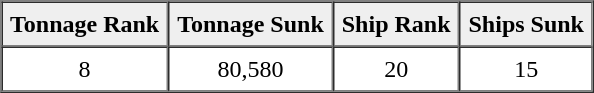<table border="1" cellpadding="5" cellspacing="0" align="center" style="margin: 1em auto 1em auto;">
<tr>
<th scope="col" style="background:#efefef;">Tonnage  Rank</th>
<th scope="col" style="background:#efefef;">Tonnage Sunk</th>
<th scope="col" style="background:#efefef;">Ship Rank</th>
<th scope="col" style="background:#efefef;">Ships Sunk</th>
</tr>
<tr>
<td align=center>8</td>
<td align=center>80,580</td>
<td align=center>20</td>
<td align=center>15</td>
</tr>
</table>
